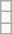<table class="wikitable">
<tr>
<td></td>
</tr>
<tr>
<td></td>
</tr>
<tr>
<td></td>
</tr>
</table>
